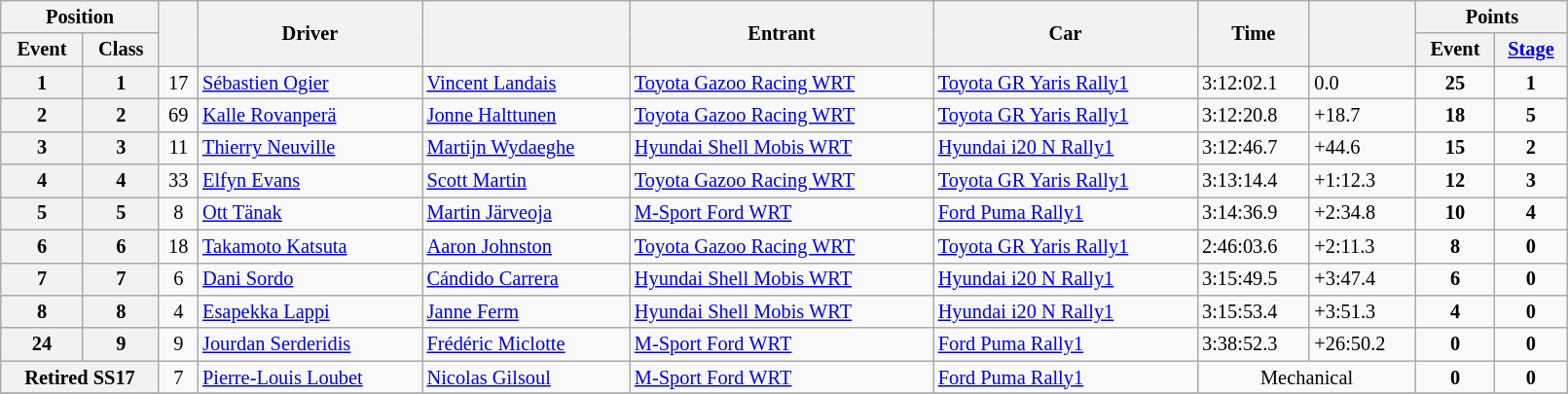<table class="wikitable" width=85% style="font-size:85%">
<tr>
<th colspan="2">Position</th>
<th rowspan="2"></th>
<th rowspan="2">Driver</th>
<th rowspan="2"></th>
<th rowspan="2">Entrant</th>
<th rowspan="2">Car</th>
<th rowspan="2">Time</th>
<th rowspan="2"></th>
<th colspan="2">Points</th>
</tr>
<tr>
<th>Event</th>
<th>Class</th>
<th>Event</th>
<th><a href='#'>Stage</a></th>
</tr>
<tr>
<th>1</th>
<th>1</th>
<td align="center">17</td>
<td><a href='#'>Sébastien Ogier</a></td>
<td><a href='#'>Vincent Landais</a></td>
<td><a href='#'>Toyota Gazoo Racing WRT</a></td>
<td><a href='#'>Toyota GR Yaris Rally1</a></td>
<td>3:12:02.1</td>
<td>0.0</td>
<td align="center"><strong>25</strong></td>
<td align="center"><strong>1</strong></td>
</tr>
<tr>
<th>2</th>
<th>2</th>
<td align="center">69</td>
<td><a href='#'>Kalle Rovanperä</a></td>
<td><a href='#'>Jonne Halttunen</a></td>
<td><a href='#'>Toyota Gazoo Racing WRT</a></td>
<td><a href='#'>Toyota GR Yaris Rally1</a></td>
<td>3:12:20.8</td>
<td>+18.7</td>
<td align="center"><strong>18</strong></td>
<td align="center"><strong>5</strong></td>
</tr>
<tr>
<th>3</th>
<th>3</th>
<td align="center">11</td>
<td><a href='#'>Thierry Neuville</a></td>
<td><a href='#'>Martijn Wydaeghe</a></td>
<td><a href='#'>Hyundai Shell Mobis WRT</a></td>
<td><a href='#'>Hyundai i20 N Rally1</a></td>
<td>3:12:46.7</td>
<td>+44.6</td>
<td align="center"><strong>15</strong></td>
<td align="center"><strong>2</strong></td>
</tr>
<tr>
<th>4</th>
<th>4</th>
<td align="center">33</td>
<td><a href='#'>Elfyn Evans</a></td>
<td><a href='#'>Scott Martin</a></td>
<td><a href='#'>Toyota Gazoo Racing WRT</a></td>
<td><a href='#'>Toyota GR Yaris Rally1</a></td>
<td>3:13:14.4</td>
<td>+1:12.3</td>
<td align="center"><strong>12</strong></td>
<td align="center"><strong>3</strong></td>
</tr>
<tr>
<th>5</th>
<th>5</th>
<td align="center">8</td>
<td><a href='#'>Ott Tänak</a></td>
<td><a href='#'>Martin Järveoja</a></td>
<td><a href='#'>M-Sport Ford WRT</a></td>
<td><a href='#'>Ford Puma Rally1</a></td>
<td>3:14:36.9</td>
<td>+2:34.8</td>
<td align="center"><strong>10</strong></td>
<td align="center"><strong>4</strong></td>
</tr>
<tr>
<th>6</th>
<th>6</th>
<td align="center">18</td>
<td><a href='#'>Takamoto Katsuta</a></td>
<td><a href='#'>Aaron Johnston</a></td>
<td><a href='#'>Toyota Gazoo Racing WRT</a></td>
<td><a href='#'>Toyota GR Yaris Rally1</a></td>
<td>2:46:03.6</td>
<td>+2:11.3</td>
<td align="center"><strong>8</strong></td>
<td align="center"><strong>0</strong></td>
</tr>
<tr>
<th>7</th>
<th>7</th>
<td align="center">6</td>
<td><a href='#'>Dani Sordo</a></td>
<td><a href='#'>Cándido Carrera</a></td>
<td><a href='#'>Hyundai Shell Mobis WRT</a></td>
<td><a href='#'>Hyundai i20 N Rally1</a></td>
<td>3:15:49.5</td>
<td>+3:47.4</td>
<td align="center"><strong>6</strong></td>
<td align="center"><strong>0</strong></td>
</tr>
<tr>
<th>8</th>
<th>8</th>
<td align="center">4</td>
<td><a href='#'>Esapekka Lappi</a></td>
<td><a href='#'>Janne Ferm</a></td>
<td><a href='#'>Hyundai Shell Mobis WRT</a></td>
<td><a href='#'>Hyundai i20 N Rally1</a></td>
<td>3:15:53.4</td>
<td>+3:51.3</td>
<td align="center"><strong>4</strong></td>
<td align="center"><strong>0</strong></td>
</tr>
<tr>
<th>24</th>
<th>9</th>
<td align="center">9</td>
<td><a href='#'>Jourdan Serderidis</a></td>
<td><a href='#'>Frédéric Miclotte</a></td>
<td><a href='#'>M-Sport Ford WRT</a></td>
<td><a href='#'>Ford Puma Rally1</a></td>
<td>3:38:52.3</td>
<td>+26:50.2</td>
<td align="center"><strong>0</strong></td>
<td align="center"><strong>0</strong></td>
</tr>
<tr>
<th colspan="2">Retired SS17</th>
<td align="center">7</td>
<td><a href='#'>Pierre-Louis Loubet</a></td>
<td><a href='#'>Nicolas Gilsoul</a></td>
<td><a href='#'>M-Sport Ford WRT</a></td>
<td><a href='#'>Ford Puma Rally1</a></td>
<td colspan="2" align="center">Mechanical</td>
<td align="center"><strong>0</strong></td>
<td align="center"><strong>0</strong></td>
</tr>
<tr>
</tr>
</table>
